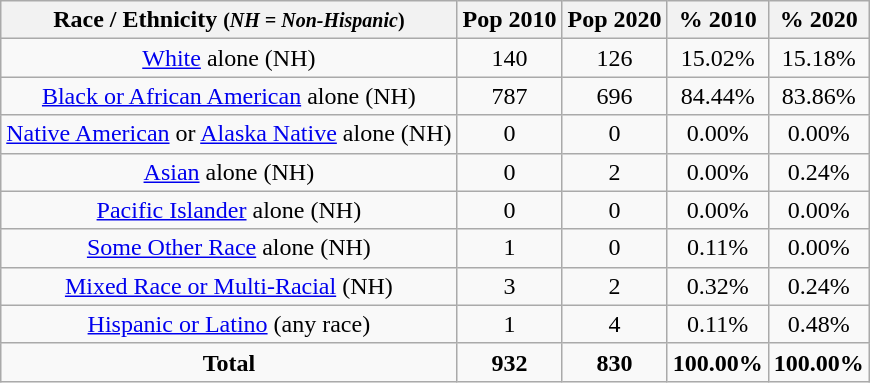<table class="wikitable" style="text-align:center;">
<tr>
<th>Race / Ethnicity <small>(<em>NH = Non-Hispanic</em>)</small></th>
<th>Pop 2010</th>
<th>Pop 2020</th>
<th>% 2010</th>
<th>% 2020</th>
</tr>
<tr>
<td><a href='#'>White</a> alone (NH)</td>
<td>140</td>
<td>126</td>
<td>15.02%</td>
<td>15.18%</td>
</tr>
<tr>
<td><a href='#'>Black or African American</a> alone (NH)</td>
<td>787</td>
<td>696</td>
<td>84.44%</td>
<td>83.86%</td>
</tr>
<tr>
<td><a href='#'>Native American</a> or <a href='#'>Alaska Native</a> alone (NH)</td>
<td>0</td>
<td>0</td>
<td>0.00%</td>
<td>0.00%</td>
</tr>
<tr>
<td><a href='#'>Asian</a> alone (NH)</td>
<td>0</td>
<td>2</td>
<td>0.00%</td>
<td>0.24%</td>
</tr>
<tr>
<td><a href='#'>Pacific Islander</a> alone (NH)</td>
<td>0</td>
<td>0</td>
<td>0.00%</td>
<td>0.00%</td>
</tr>
<tr>
<td><a href='#'>Some Other Race</a> alone (NH)</td>
<td>1</td>
<td>0</td>
<td>0.11%</td>
<td>0.00%</td>
</tr>
<tr>
<td><a href='#'>Mixed Race or Multi-Racial</a> (NH)</td>
<td>3</td>
<td>2</td>
<td>0.32%</td>
<td>0.24%</td>
</tr>
<tr>
<td><a href='#'>Hispanic or Latino</a> (any race)</td>
<td>1</td>
<td>4</td>
<td>0.11%</td>
<td>0.48%</td>
</tr>
<tr>
<td><strong>Total</strong></td>
<td><strong>932</strong></td>
<td><strong>830</strong></td>
<td><strong>100.00%</strong></td>
<td><strong>100.00%</strong></td>
</tr>
</table>
